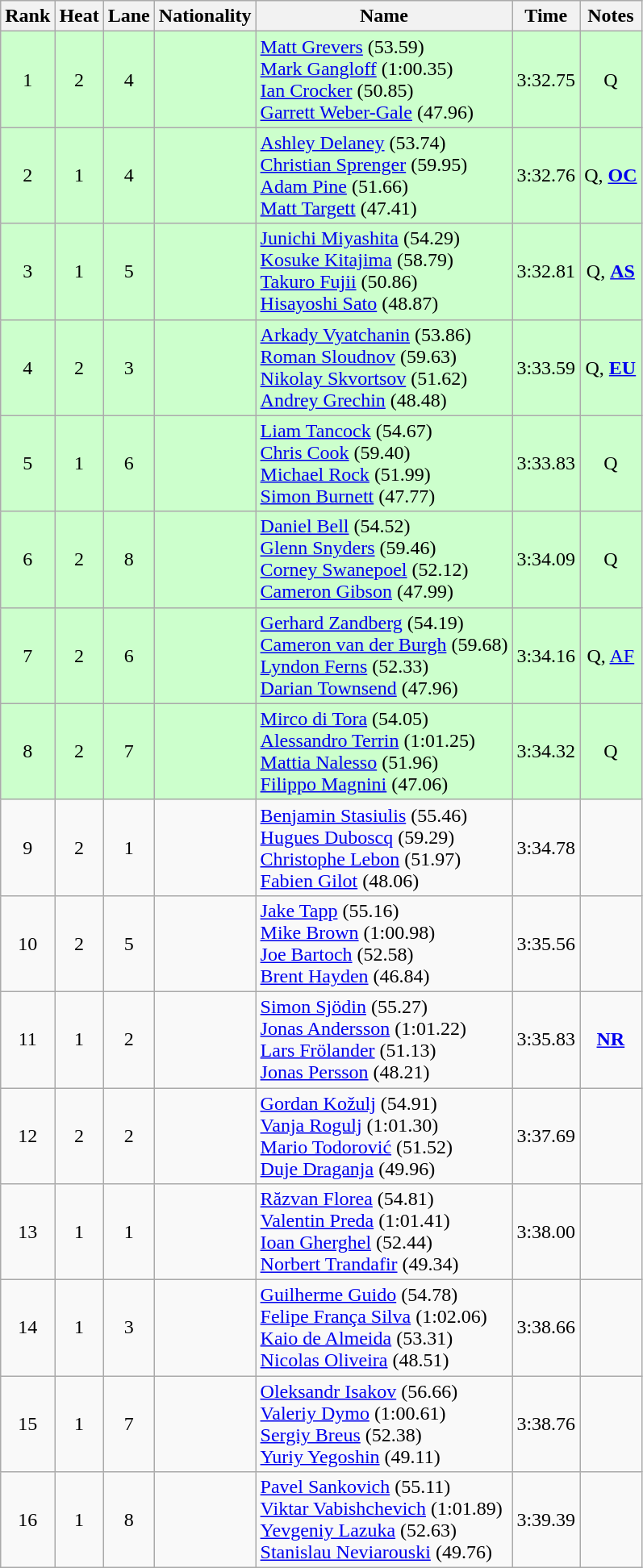<table class="wikitable sortable" style="text-align:center">
<tr>
<th>Rank</th>
<th>Heat</th>
<th>Lane</th>
<th>Nationality</th>
<th>Name</th>
<th>Time</th>
<th>Notes</th>
</tr>
<tr bgcolor=ccffcc>
<td>1</td>
<td>2</td>
<td>4</td>
<td align=left></td>
<td align=left><a href='#'>Matt Grevers</a> (53.59) <br> <a href='#'>Mark Gangloff</a> (1:00.35) <br> <a href='#'>Ian Crocker</a> (50.85)<br> <a href='#'>Garrett Weber-Gale</a> (47.96)</td>
<td>3:32.75</td>
<td>Q</td>
</tr>
<tr bgcolor=ccffcc>
<td>2</td>
<td>1</td>
<td>4</td>
<td align=left></td>
<td align=left><a href='#'>Ashley Delaney</a> (53.74) <br> <a href='#'>Christian Sprenger</a> (59.95) <br> <a href='#'>Adam Pine</a> (51.66)<br> <a href='#'>Matt Targett</a> (47.41)</td>
<td>3:32.76</td>
<td>Q, <strong><a href='#'>OC</a></strong></td>
</tr>
<tr bgcolor=ccffcc>
<td>3</td>
<td>1</td>
<td>5</td>
<td align=left></td>
<td align=left><a href='#'>Junichi Miyashita</a> (54.29) <br> <a href='#'>Kosuke Kitajima</a> (58.79) <br> <a href='#'>Takuro Fujii</a> (50.86)<br> <a href='#'>Hisayoshi Sato</a> (48.87)</td>
<td>3:32.81</td>
<td>Q, <strong><a href='#'>AS</a></strong></td>
</tr>
<tr bgcolor=ccffcc>
<td>4</td>
<td>2</td>
<td>3</td>
<td align=left></td>
<td align=left><a href='#'>Arkady Vyatchanin</a> (53.86) <br> <a href='#'>Roman Sloudnov</a> (59.63) <br> <a href='#'>Nikolay Skvortsov</a> (51.62)<br> <a href='#'>Andrey Grechin</a> (48.48)</td>
<td>3:33.59</td>
<td>Q, <strong><a href='#'>EU</a></strong></td>
</tr>
<tr bgcolor=ccffcc>
<td>5</td>
<td>1</td>
<td>6</td>
<td align=left></td>
<td align=left><a href='#'>Liam Tancock</a> (54.67) <br> <a href='#'>Chris Cook</a> (59.40) <br> <a href='#'>Michael Rock</a> (51.99) <br> <a href='#'>Simon Burnett</a> (47.77)</td>
<td>3:33.83</td>
<td>Q</td>
</tr>
<tr bgcolor=ccffcc>
<td>6</td>
<td>2</td>
<td>8</td>
<td align=left></td>
<td align=left><a href='#'>Daniel Bell</a> (54.52) <br> <a href='#'>Glenn Snyders</a> (59.46) <br> <a href='#'>Corney Swanepoel</a> (52.12)<br> <a href='#'>Cameron Gibson</a> (47.99)</td>
<td>3:34.09</td>
<td>Q</td>
</tr>
<tr bgcolor=ccffcc>
<td>7</td>
<td>2</td>
<td>6</td>
<td align=left></td>
<td align=left><a href='#'>Gerhard Zandberg</a> (54.19) <br> <a href='#'>Cameron van der Burgh</a> (59.68)<br> <a href='#'>Lyndon Ferns</a> (52.33) <br> <a href='#'>Darian Townsend</a> (47.96)</td>
<td>3:34.16</td>
<td>Q, <a href='#'>AF</a></td>
</tr>
<tr bgcolor=ccffcc>
<td>8</td>
<td>2</td>
<td>7</td>
<td align=left></td>
<td align=left><a href='#'>Mirco di Tora</a> (54.05) <br> <a href='#'>Alessandro Terrin</a> (1:01.25) <br> <a href='#'>Mattia Nalesso</a> (51.96) <br> <a href='#'>Filippo Magnini</a> (47.06)</td>
<td>3:34.32</td>
<td>Q</td>
</tr>
<tr>
<td>9</td>
<td>2</td>
<td>1</td>
<td align=left></td>
<td align=left><a href='#'>Benjamin Stasiulis</a> (55.46) <br> <a href='#'>Hugues Duboscq</a> (59.29)<br> <a href='#'>Christophe Lebon</a> (51.97) <br> <a href='#'>Fabien Gilot</a> (48.06)</td>
<td>3:34.78</td>
<td></td>
</tr>
<tr>
<td>10</td>
<td>2</td>
<td>5</td>
<td align=left></td>
<td align=left><a href='#'>Jake Tapp</a> (55.16)<br> <a href='#'>Mike Brown</a> (1:00.98) <br> <a href='#'>Joe Bartoch</a> (52.58) <br> <a href='#'>Brent Hayden</a> (46.84)</td>
<td>3:35.56</td>
<td></td>
</tr>
<tr>
<td>11</td>
<td>1</td>
<td>2</td>
<td align=left></td>
<td align=left><a href='#'>Simon Sjödin</a> (55.27) <br> <a href='#'>Jonas Andersson</a> (1:01.22)<br> <a href='#'>Lars Frölander</a> (51.13) <br> <a href='#'>Jonas Persson</a> (48.21)</td>
<td>3:35.83</td>
<td><strong><a href='#'>NR</a></strong></td>
</tr>
<tr>
<td>12</td>
<td>2</td>
<td>2</td>
<td align=left></td>
<td align=left><a href='#'>Gordan Kožulj</a> (54.91) <br> <a href='#'>Vanja Rogulj</a> (1:01.30) <br> <a href='#'>Mario Todorović</a> (51.52) <br> <a href='#'>Duje Draganja</a> (49.96)</td>
<td>3:37.69</td>
<td></td>
</tr>
<tr>
<td>13</td>
<td>1</td>
<td>1</td>
<td align=left></td>
<td align=left><a href='#'>Răzvan Florea</a> (54.81) <br> <a href='#'>Valentin Preda</a> (1:01.41) <br> <a href='#'>Ioan Gherghel</a> (52.44) <br> <a href='#'>Norbert Trandafir</a> (49.34)</td>
<td>3:38.00</td>
<td></td>
</tr>
<tr>
<td>14</td>
<td>1</td>
<td>3</td>
<td align=left></td>
<td align=left><a href='#'>Guilherme Guido</a> (54.78) <br> <a href='#'>Felipe França Silva</a> (1:02.06)<br> <a href='#'>Kaio de Almeida</a> (53.31) <br> <a href='#'>Nicolas Oliveira</a> (48.51)</td>
<td>3:38.66</td>
<td></td>
</tr>
<tr>
<td>15</td>
<td>1</td>
<td>7</td>
<td align=left></td>
<td align=left><a href='#'>Oleksandr Isakov</a> (56.66)<br> <a href='#'>Valeriy Dymo</a> (1:00.61) <br> <a href='#'>Sergiy Breus</a> (52.38) <br> <a href='#'>Yuriy Yegoshin</a> (49.11)</td>
<td>3:38.76</td>
<td></td>
</tr>
<tr>
<td>16</td>
<td>1</td>
<td>8</td>
<td align=left></td>
<td align=left><a href='#'>Pavel Sankovich</a> (55.11) <br> <a href='#'>Viktar Vabishchevich</a> (1:01.89)<br> <a href='#'>Yevgeniy Lazuka</a> (52.63) <br> <a href='#'>Stanislau Neviarouski</a> (49.76)</td>
<td>3:39.39</td>
<td></td>
</tr>
</table>
